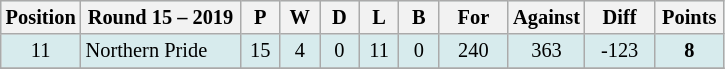<table class="wikitable" style="text-align:center; font-size:85%;">
<tr style="background: #d7ebed;">
<th width="40" abbr="Position">Position</th>
<th width="100">Round 15 – 2019</th>
<th width="20" abbr="Played">P</th>
<th width="20" abbr="Won">W</th>
<th width="20" abbr="Drawn">D</th>
<th width="20" abbr="Lost">L</th>
<th width="20" abbr="Bye">B</th>
<th width="40" abbr="Points for">For</th>
<th width="40" abbr="Points against">Against</th>
<th width="40" abbr="Points difference">Diff</th>
<th width="40" abbr="Points">Points</th>
</tr>
<tr style="background: #d7ebed;">
<td>11</td>
<td style="text-align:left;"> Northern Pride</td>
<td>15</td>
<td>4</td>
<td>0</td>
<td>11</td>
<td>0</td>
<td>240</td>
<td>363</td>
<td>-123</td>
<td><strong>8</strong></td>
</tr>
<tr>
</tr>
</table>
